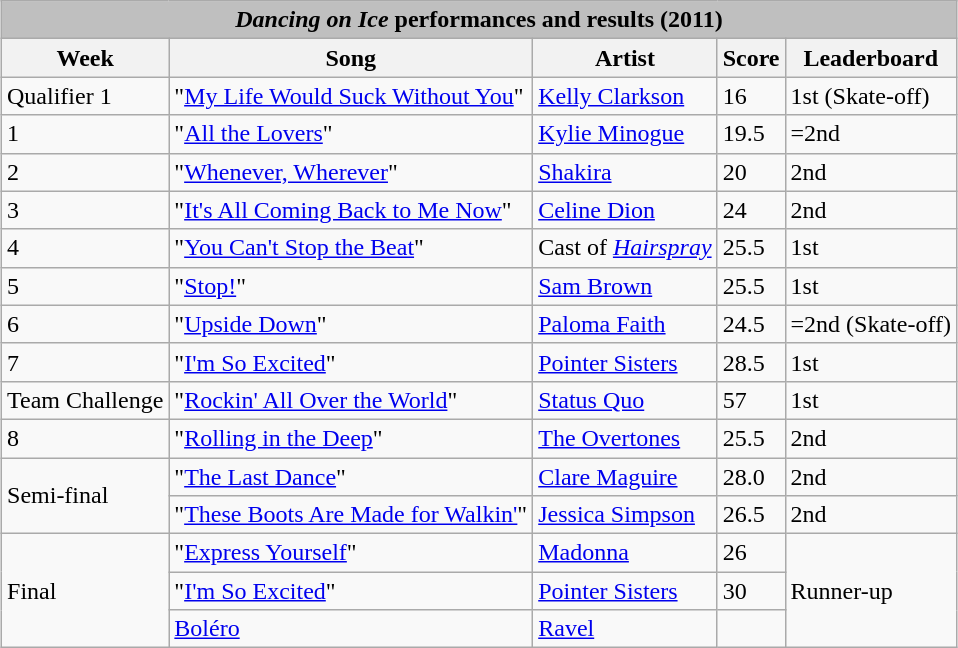<table class="wikitable collapsible collapsed" style="margin:1em auto 1em auto; text-align:centr;">
<tr>
<th colspan="5" style="background:#BFBFBF;"><em>Dancing on Ice</em> performances and results (2011)</th>
</tr>
<tr>
<th>Week</th>
<th>Song</th>
<th>Artist</th>
<th>Score</th>
<th>Leaderboard</th>
</tr>
<tr>
<td>Qualifier 1</td>
<td>"<a href='#'>My Life Would Suck Without You</a>"</td>
<td><a href='#'>Kelly Clarkson</a></td>
<td>16</td>
<td>1st (Skate-off)</td>
</tr>
<tr>
<td>1</td>
<td>"<a href='#'>All the Lovers</a>"</td>
<td><a href='#'>Kylie Minogue</a></td>
<td>19.5</td>
<td>=2nd</td>
</tr>
<tr>
<td>2</td>
<td>"<a href='#'>Whenever, Wherever</a>"</td>
<td><a href='#'>Shakira</a></td>
<td>20</td>
<td>2nd</td>
</tr>
<tr>
<td>3</td>
<td>"<a href='#'>It's All Coming Back to Me Now</a>"</td>
<td><a href='#'>Celine Dion</a></td>
<td>24</td>
<td>2nd</td>
</tr>
<tr>
<td>4</td>
<td>"<a href='#'>You Can't Stop the Beat</a>"</td>
<td>Cast of <em><a href='#'>Hairspray</a></em></td>
<td>25.5</td>
<td>1st</td>
</tr>
<tr>
<td>5</td>
<td>"<a href='#'>Stop!</a>"</td>
<td><a href='#'>Sam Brown</a></td>
<td>25.5</td>
<td>1st</td>
</tr>
<tr>
<td>6</td>
<td>"<a href='#'>Upside Down</a>"</td>
<td><a href='#'>Paloma Faith</a></td>
<td>24.5</td>
<td>=2nd (Skate-off)</td>
</tr>
<tr>
<td>7</td>
<td>"<a href='#'>I'm So Excited</a>"</td>
<td><a href='#'>Pointer Sisters</a></td>
<td>28.5</td>
<td>1st</td>
</tr>
<tr>
<td>Team Challenge</td>
<td>"<a href='#'>Rockin' All Over the World</a>"</td>
<td><a href='#'>Status Quo</a></td>
<td>57</td>
<td>1st</td>
</tr>
<tr>
<td>8</td>
<td>"<a href='#'>Rolling in the Deep</a>"</td>
<td><a href='#'>The Overtones</a></td>
<td>25.5</td>
<td>2nd</td>
</tr>
<tr>
<td rowspan=2>Semi-final</td>
<td>"<a href='#'>The Last Dance</a>"</td>
<td><a href='#'>Clare Maguire</a></td>
<td>28.0</td>
<td>2nd</td>
</tr>
<tr>
<td>"<a href='#'>These Boots Are Made for Walkin'</a>"</td>
<td><a href='#'>Jessica Simpson</a></td>
<td>26.5</td>
<td>2nd</td>
</tr>
<tr>
<td rowspan=3>Final</td>
<td>"<a href='#'>Express Yourself</a>"</td>
<td><a href='#'>Madonna</a></td>
<td>26</td>
<td rowspan=3>Runner-up</td>
</tr>
<tr>
<td>"<a href='#'>I'm So Excited</a>"</td>
<td><a href='#'>Pointer Sisters</a></td>
<td>30</td>
</tr>
<tr>
<td><a href='#'>Boléro</a></td>
<td><a href='#'>Ravel</a></td>
<td></td>
</tr>
</table>
